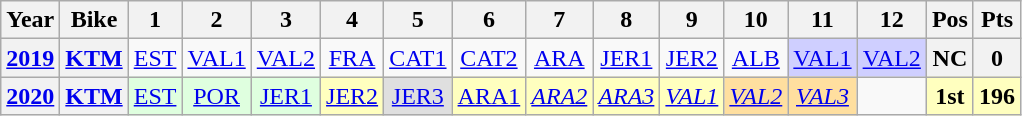<table class="wikitable" style="text-align:center;">
<tr>
<th>Year</th>
<th>Bike</th>
<th>1</th>
<th>2</th>
<th>3</th>
<th>4</th>
<th>5</th>
<th>6</th>
<th>7</th>
<th>8</th>
<th>9</th>
<th>10</th>
<th>11</th>
<th>12</th>
<th>Pos</th>
<th>Pts</th>
</tr>
<tr>
<th><a href='#'>2019</a></th>
<th><a href='#'>KTM</a></th>
<td><a href='#'>EST</a></td>
<td><a href='#'>VAL1</a></td>
<td><a href='#'>VAL2</a></td>
<td><a href='#'>FRA</a></td>
<td><a href='#'>CAT1</a></td>
<td><a href='#'>CAT2</a></td>
<td><a href='#'>ARA</a></td>
<td><a href='#'>JER1</a></td>
<td><a href='#'>JER2</a></td>
<td><a href='#'>ALB</a></td>
<td style="background:#CFCFFF;"><a href='#'>VAL1</a><br></td>
<td style="background:#CFCFFF;"><a href='#'>VAL2</a><br></td>
<th>NC</th>
<th>0</th>
</tr>
<tr>
<th><a href='#'>2020</a></th>
<th><a href='#'>KTM</a></th>
<td style="background:#dfffdf;"><a href='#'>EST</a><br></td>
<td style="background:#dfffdf;"><a href='#'>POR</a><br></td>
<td style="background:#dfffdf;"><a href='#'>JER1</a><br></td>
<td style="background:#ffffbf;"><a href='#'>JER2</a><br></td>
<td style="background:#dfdfdf;"><a href='#'>JER3</a><br></td>
<td style="background:#ffffbf;"><a href='#'>ARA1</a><br></td>
<td style="background:#ffffbf;"><em><a href='#'>ARA2</a></em><br></td>
<td style="background:#ffffbf;"><em><a href='#'>ARA3</a></em><br></td>
<td style="background:#ffffbf;"><em><a href='#'>VAL1</a></em><br></td>
<td style="background:#ffdf9f;"><em><a href='#'>VAL2</a></em><br></td>
<td style="background:#ffdf9f;"><em><a href='#'>VAL3</a></em><br></td>
<td></td>
<th style="background:#ffffbf;">1st</th>
<th style="background:#ffffbf;">196</th>
</tr>
</table>
